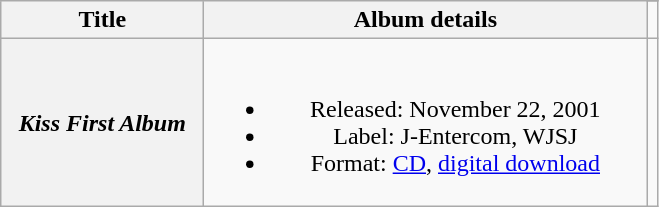<table class="wikitable plainrowheaders" style="text-align:center;">
<tr>
<th scope="col" rowspan="2" style="width:8em;">Title</th>
<th scope="col" rowspan="2" style="width:18em;">Album details</th>
</tr>
<tr>
<td></td>
</tr>
<tr>
<th scope="row"><em>Kiss First Album</em></th>
<td><br><ul><li>Released: November 22, 2001</li><li>Label: J-Entercom, WJSJ</li><li>Format: <a href='#'>CD</a>, <a href='#'>digital download</a></li></ul></td>
<td></td>
</tr>
</table>
